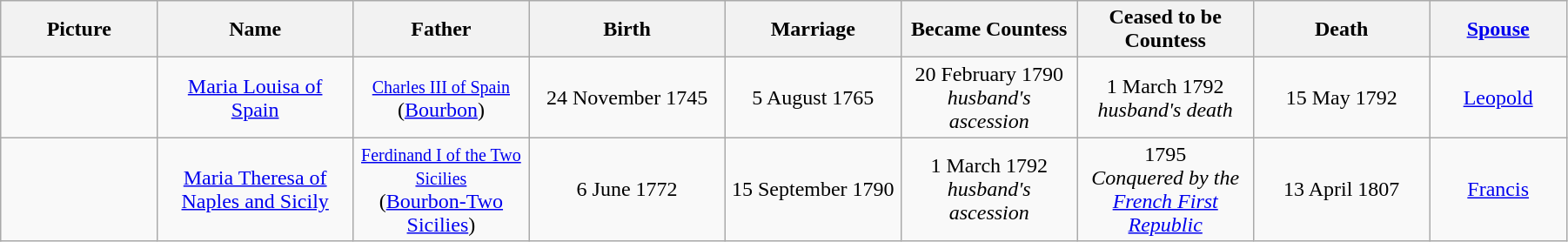<table style="width:95%;" class="wikitable">
<tr>
<th style="width:8%;">Picture</th>
<th style="width:10%;">Name</th>
<th style="width:9%;">Father</th>
<th style="width:10%;">Birth</th>
<th style="width:9%;">Marriage</th>
<th style="width:9%;">Became Countess</th>
<th style="width:9%;">Ceased to be Countess</th>
<th style="width:9%;">Death</th>
<th style="width:7%;"><a href='#'>Spouse</a></th>
</tr>
<tr>
<td style="text-align:center;"></td>
<td style="text-align:center;"><a href='#'>Maria Louisa of Spain</a></td>
<td style="text-align:center;"><small><a href='#'>Charles III of Spain</a></small><br>(<a href='#'>Bourbon</a>)</td>
<td style="text-align:center;">24 November 1745</td>
<td style="text-align:center;">5 August 1765</td>
<td style="text-align:center;">20 February 1790<br><em>husband's ascession</em></td>
<td style="text-align:center;">1 March 1792<br><em>husband's death</em></td>
<td style="text-align:center;">15 May 1792</td>
<td style="text-align:center;"><a href='#'>Leopold</a></td>
</tr>
<tr>
<td style="text-align:center;"></td>
<td style="text-align:center;"><a href='#'>Maria Theresa of Naples and Sicily</a></td>
<td style="text-align:center;"><small><a href='#'>Ferdinand I of the Two Sicilies</a></small><br>(<a href='#'>Bourbon-Two Sicilies</a>)</td>
<td style="text-align:center;">6 June 1772</td>
<td style="text-align:center;">15 September 1790</td>
<td style="text-align:center;">1 March 1792<br><em>husband's ascession</em></td>
<td style="text-align:center;">1795<br><em>Conquered by the <a href='#'>French First Republic</a></em></td>
<td style="text-align:center;">13 April 1807</td>
<td style="text-align:center;"><a href='#'>Francis</a></td>
</tr>
</table>
